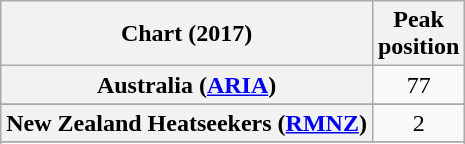<table class="wikitable sortable plainrowheaders" style="text-align:center">
<tr>
<th scope="col">Chart (2017)</th>
<th scope="col">Peak<br> position</th>
</tr>
<tr>
<th scope="row">Australia (<a href='#'>ARIA</a>)</th>
<td>77</td>
</tr>
<tr>
</tr>
<tr>
<th scope="row">New Zealand Heatseekers (<a href='#'>RMNZ</a>)</th>
<td>2</td>
</tr>
<tr>
</tr>
<tr>
</tr>
<tr>
</tr>
<tr>
</tr>
<tr>
</tr>
</table>
